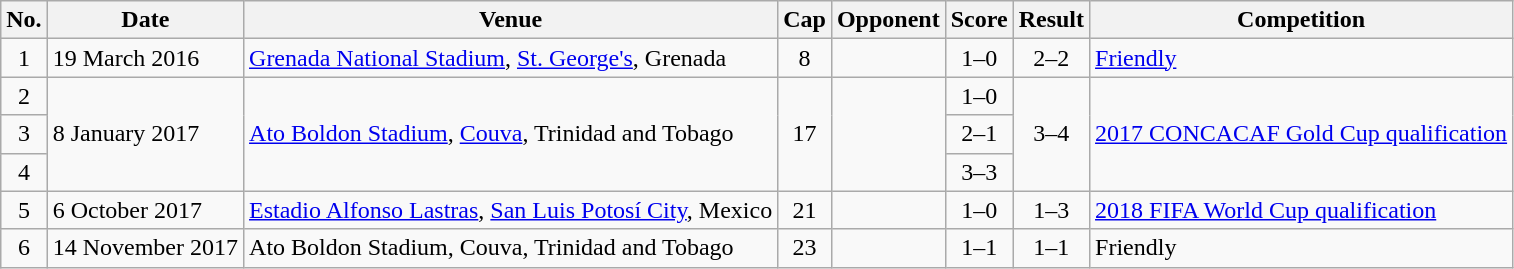<table class="wikitable sortable">
<tr>
<th scope="col">No.</th>
<th scope="col">Date</th>
<th scope="col">Venue</th>
<th scope="col">Cap</th>
<th scope="col">Opponent</th>
<th scope="col">Score</th>
<th scope="col">Result</th>
<th scope="col">Competition</th>
</tr>
<tr>
<td align="center">1</td>
<td>19 March 2016</td>
<td><a href='#'>Grenada National Stadium</a>, <a href='#'>St. George's</a>, Grenada</td>
<td align="center">8</td>
<td></td>
<td align="center">1–0</td>
<td align="center">2–2</td>
<td><a href='#'>Friendly</a></td>
</tr>
<tr>
<td align="center">2</td>
<td rowspan="3">8 January 2017</td>
<td rowspan="3"><a href='#'>Ato Boldon Stadium</a>, <a href='#'>Couva</a>, Trinidad and Tobago</td>
<td rowspan="3" align="center">17</td>
<td rowspan="3"></td>
<td align="center">1–0</td>
<td rowspan="3" align="center">3–4</td>
<td rowspan="3"><a href='#'>2017 CONCACAF Gold Cup qualification</a></td>
</tr>
<tr>
<td align="center">3</td>
<td align="center">2–1</td>
</tr>
<tr>
<td align="center">4</td>
<td align="center">3–3</td>
</tr>
<tr>
<td align="center">5</td>
<td>6 October 2017</td>
<td><a href='#'>Estadio Alfonso Lastras</a>, <a href='#'>San Luis Potosí City</a>, Mexico</td>
<td align="center">21</td>
<td></td>
<td align="center">1–0</td>
<td align="center">1–3</td>
<td><a href='#'>2018 FIFA World Cup qualification</a></td>
</tr>
<tr>
<td align="center">6</td>
<td>14 November 2017</td>
<td>Ato Boldon Stadium, Couva, Trinidad and Tobago</td>
<td align="center">23</td>
<td></td>
<td align="center">1–1</td>
<td align="center">1–1</td>
<td>Friendly</td>
</tr>
</table>
